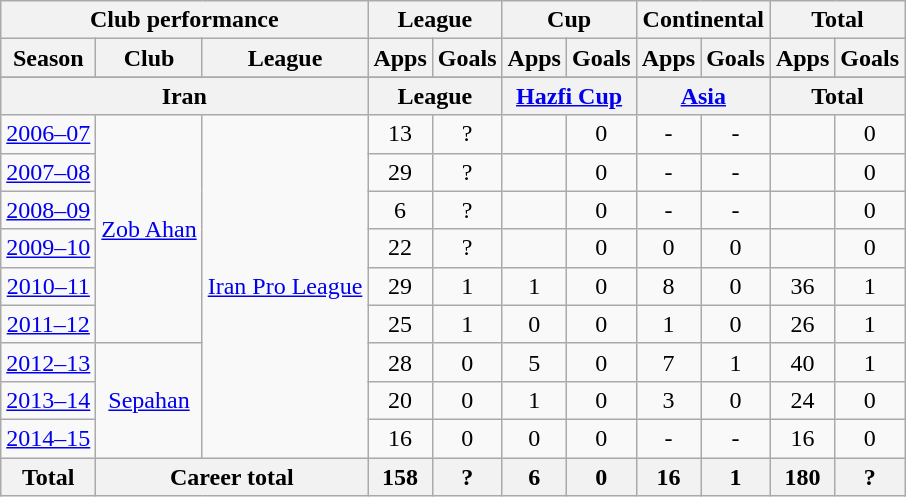<table class="wikitable" style="text-align:center">
<tr>
<th colspan=3>Club performance</th>
<th colspan=2>League</th>
<th colspan=2>Cup</th>
<th colspan=2>Continental</th>
<th colspan=2>Total</th>
</tr>
<tr>
<th>Season</th>
<th>Club</th>
<th>League</th>
<th>Apps</th>
<th>Goals</th>
<th>Apps</th>
<th>Goals</th>
<th>Apps</th>
<th>Goals</th>
<th>Apps</th>
<th>Goals</th>
</tr>
<tr>
</tr>
<tr>
<th colspan=3>Iran</th>
<th colspan=2>League</th>
<th colspan=2><a href='#'>Hazfi Cup</a></th>
<th colspan=2><a href='#'>Asia</a></th>
<th colspan=2>Total</th>
</tr>
<tr>
<td><a href='#'>2006–07</a></td>
<td rowspan="6"><a href='#'>Zob Ahan</a></td>
<td rowspan="9"><a href='#'>Iran Pro League</a></td>
<td>13</td>
<td>?</td>
<td></td>
<td>0</td>
<td>-</td>
<td>-</td>
<td></td>
<td>0</td>
</tr>
<tr>
<td><a href='#'>2007–08</a></td>
<td>29</td>
<td>?</td>
<td></td>
<td>0</td>
<td>-</td>
<td>-</td>
<td></td>
<td>0</td>
</tr>
<tr>
<td><a href='#'>2008–09</a></td>
<td>6</td>
<td>?</td>
<td></td>
<td>0</td>
<td>-</td>
<td>-</td>
<td></td>
<td>0</td>
</tr>
<tr>
<td><a href='#'>2009–10</a></td>
<td>22</td>
<td>?</td>
<td></td>
<td>0</td>
<td>0</td>
<td>0</td>
<td></td>
<td>0</td>
</tr>
<tr>
<td><a href='#'>2010–11</a></td>
<td>29</td>
<td>1</td>
<td>1</td>
<td>0</td>
<td>8</td>
<td>0</td>
<td>36</td>
<td>1</td>
</tr>
<tr>
<td><a href='#'>2011–12</a></td>
<td>25</td>
<td>1</td>
<td>0</td>
<td>0</td>
<td>1</td>
<td>0</td>
<td>26</td>
<td>1</td>
</tr>
<tr>
<td><a href='#'>2012–13</a></td>
<td rowspan="3"><a href='#'>Sepahan</a></td>
<td>28</td>
<td>0</td>
<td>5</td>
<td>0</td>
<td>7</td>
<td>1</td>
<td>40</td>
<td>1</td>
</tr>
<tr>
<td><a href='#'>2013–14</a></td>
<td>20</td>
<td>0</td>
<td>1</td>
<td>0</td>
<td>3</td>
<td>0</td>
<td>24</td>
<td>0</td>
</tr>
<tr>
<td><a href='#'>2014–15</a></td>
<td>16</td>
<td>0</td>
<td>0</td>
<td>0</td>
<td>-</td>
<td>-</td>
<td>16</td>
<td>0</td>
</tr>
<tr>
<th rowspan=1>Total</th>
<th colspan=2>Career total</th>
<th>158</th>
<th>?</th>
<th>6</th>
<th>0</th>
<th>16</th>
<th>1</th>
<th>180</th>
<th>?</th>
</tr>
</table>
